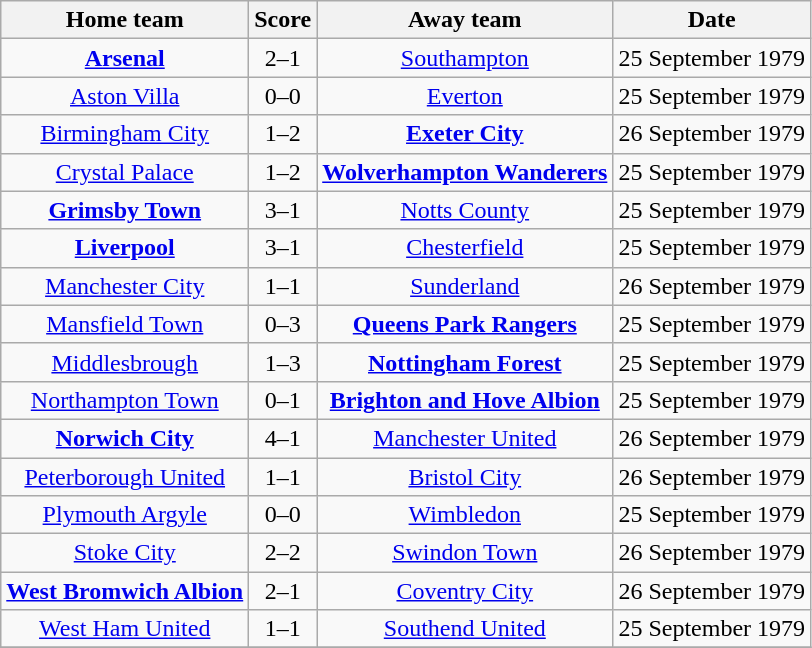<table class="wikitable" style="text-align: center">
<tr>
<th>Home team</th>
<th>Score</th>
<th>Away team</th>
<th>Date</th>
</tr>
<tr>
<td><strong><a href='#'>Arsenal</a></strong></td>
<td>2–1</td>
<td><a href='#'>Southampton</a></td>
<td>25 September 1979</td>
</tr>
<tr>
<td><a href='#'>Aston Villa</a></td>
<td>0–0</td>
<td><a href='#'>Everton</a></td>
<td>25 September 1979</td>
</tr>
<tr>
<td><a href='#'>Birmingham City</a></td>
<td>1–2</td>
<td><strong><a href='#'>Exeter City</a></strong></td>
<td>26 September 1979</td>
</tr>
<tr>
<td><a href='#'>Crystal Palace</a></td>
<td>1–2</td>
<td><strong><a href='#'>Wolverhampton Wanderers</a></strong></td>
<td>25 September 1979</td>
</tr>
<tr>
<td><strong><a href='#'>Grimsby Town</a></strong></td>
<td>3–1</td>
<td><a href='#'>Notts County</a></td>
<td>25 September 1979</td>
</tr>
<tr>
<td><strong><a href='#'>Liverpool</a></strong></td>
<td>3–1</td>
<td><a href='#'>Chesterfield</a></td>
<td>25 September 1979</td>
</tr>
<tr>
<td><a href='#'>Manchester City</a></td>
<td>1–1</td>
<td><a href='#'>Sunderland</a></td>
<td>26 September 1979</td>
</tr>
<tr>
<td><a href='#'>Mansfield Town</a></td>
<td>0–3</td>
<td><strong><a href='#'>Queens Park Rangers</a></strong></td>
<td>25 September 1979</td>
</tr>
<tr>
<td><a href='#'>Middlesbrough</a></td>
<td>1–3</td>
<td><strong><a href='#'>Nottingham Forest</a></strong></td>
<td>25 September 1979</td>
</tr>
<tr>
<td><a href='#'>Northampton Town</a></td>
<td>0–1</td>
<td><strong><a href='#'>Brighton and Hove Albion</a></strong></td>
<td>25 September 1979</td>
</tr>
<tr>
<td><strong><a href='#'>Norwich City</a></strong></td>
<td>4–1</td>
<td><a href='#'>Manchester United</a></td>
<td>26 September 1979</td>
</tr>
<tr>
<td><a href='#'>Peterborough United</a></td>
<td>1–1</td>
<td><a href='#'>Bristol City</a></td>
<td>26 September 1979</td>
</tr>
<tr>
<td><a href='#'>Plymouth Argyle</a></td>
<td>0–0</td>
<td><a href='#'>Wimbledon</a></td>
<td>25 September 1979</td>
</tr>
<tr>
<td><a href='#'>Stoke City</a></td>
<td>2–2</td>
<td><a href='#'>Swindon Town</a></td>
<td>26 September 1979</td>
</tr>
<tr>
<td><strong><a href='#'>West Bromwich Albion</a></strong></td>
<td>2–1</td>
<td><a href='#'>Coventry City</a></td>
<td>26 September 1979</td>
</tr>
<tr>
<td><a href='#'>West Ham United</a></td>
<td>1–1</td>
<td><a href='#'>Southend United</a></td>
<td>25 September 1979</td>
</tr>
<tr>
</tr>
</table>
